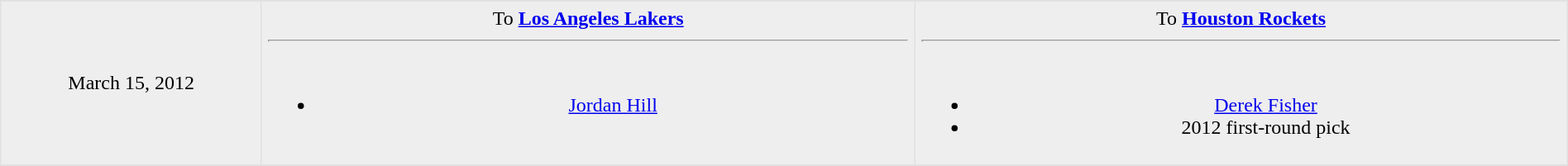<table border=1 style="border-collapse:collapse; text-align: center; width: 100%" bordercolor="#DFDFDF"  cellpadding="5">
<tr>
</tr>
<tr bgcolor="eeeeee">
<td style="width:12%">March 15, 2012</td>
<td style="width:30%" valign="top">To <strong><a href='#'>Los Angeles Lakers</a></strong><hr><br><ul><li><a href='#'>Jordan Hill</a></li></ul></td>
<td style="width:30%" valign="top">To <strong><a href='#'>Houston Rockets</a></strong><hr><br><ul><li><a href='#'>Derek Fisher</a></li><li>2012 first-round pick</li></ul></td>
</tr>
<tr>
</tr>
</table>
